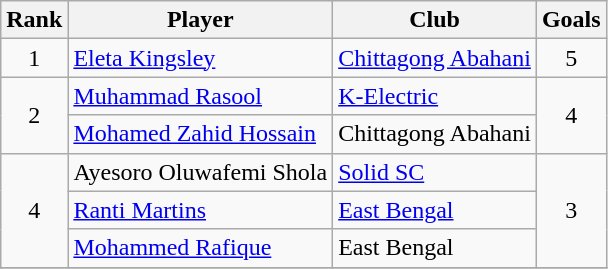<table class="wikitable" style="text-align:center">
<tr>
<th>Rank</th>
<th>Player</th>
<th>Club</th>
<th>Goals</th>
</tr>
<tr>
<td align=center>1</td>
<td align="left"> <a href='#'>Eleta Kingsley</a></td>
<td align="left"><a href='#'>Chittagong Abahani</a></td>
<td align=center>5</td>
</tr>
<tr>
<td rowspan=2 align=center>2</td>
<td align="left"> <a href='#'>Muhammad Rasool</a></td>
<td align="left"><a href='#'>K-Electric</a></td>
<td rowspan=2 align=center>4</td>
</tr>
<tr>
<td align="left"> <a href='#'>Mohamed Zahid Hossain</a></td>
<td align="left">Chittagong Abahani</td>
</tr>
<tr>
<td rowspan=3 align=center>4</td>
<td align="left"> Ayesoro Oluwafemi Shola</td>
<td align="left"><a href='#'>Solid SC</a></td>
<td rowspan=3 align=center>3</td>
</tr>
<tr>
<td align="left"> <a href='#'>Ranti Martins</a></td>
<td align="left"><a href='#'>East Bengal</a></td>
</tr>
<tr>
<td align="left"> <a href='#'>Mohammed Rafique</a></td>
<td align="left">East Bengal</td>
</tr>
<tr>
</tr>
</table>
